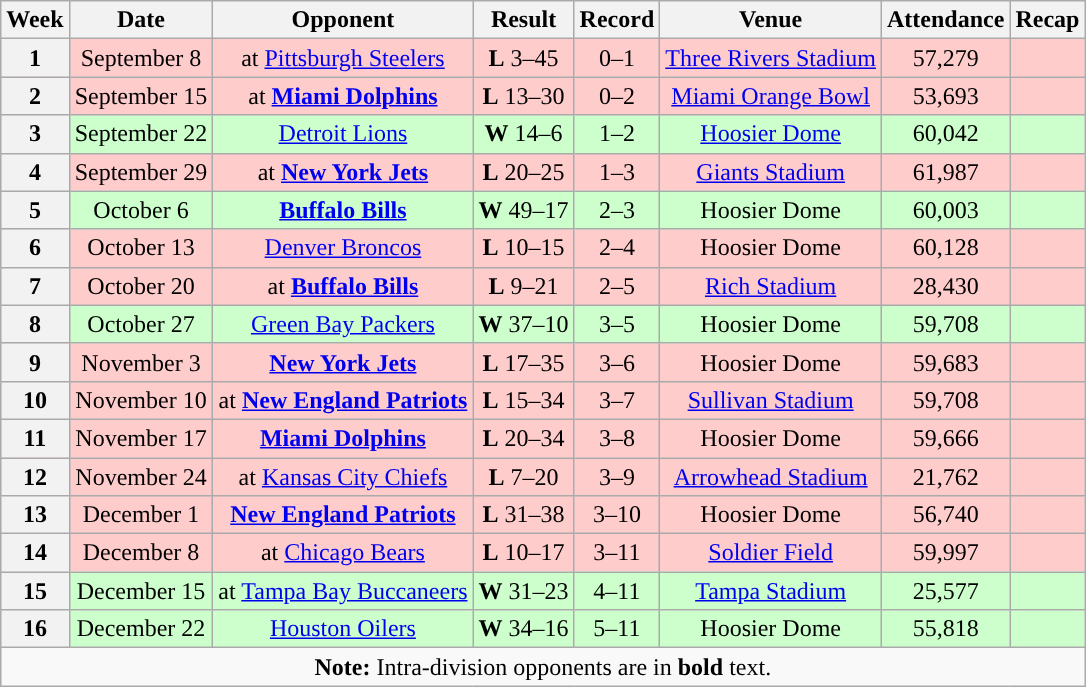<table class="wikitable" style="text-align:center">
<tr>
<th>Week</th>
<th>Date</th>
<th>Opponent</th>
<th>Result</th>
<th>Record</th>
<th>Venue</th>
<th>Attendance</th>
<th>Recap</th>
</tr>
<tr style="background:#fcc">
<th>1</th>
<td>September 8</td>
<td>at <a href='#'>Pittsburgh Steelers</a></td>
<td><strong>L</strong> 3–45</td>
<td>0–1</td>
<td><a href='#'>Three Rivers Stadium</a></td>
<td>57,279</td>
<td></td>
</tr>
<tr style="background:#fcc">
<th>2</th>
<td>September 15</td>
<td>at <strong><a href='#'>Miami Dolphins</a></strong></td>
<td><strong>L</strong> 13–30</td>
<td>0–2</td>
<td><a href='#'>Miami Orange Bowl</a></td>
<td>53,693</td>
<td></td>
</tr>
<tr style="background:#cfc">
<th>3</th>
<td>September 22</td>
<td><a href='#'>Detroit Lions</a></td>
<td><strong>W</strong> 14–6</td>
<td>1–2</td>
<td><a href='#'>Hoosier Dome</a></td>
<td>60,042</td>
<td></td>
</tr>
<tr style="background:#fcc">
<th>4</th>
<td>September 29</td>
<td>at <strong><a href='#'>New York Jets</a></strong></td>
<td><strong>L</strong> 20–25</td>
<td>1–3</td>
<td><a href='#'>Giants Stadium</a></td>
<td>61,987</td>
<td></td>
</tr>
<tr style="background:#cfc">
<th>5</th>
<td>October 6</td>
<td><strong><a href='#'>Buffalo Bills</a></strong></td>
<td><strong>W</strong> 49–17</td>
<td>2–3</td>
<td>Hoosier Dome</td>
<td>60,003</td>
<td></td>
</tr>
<tr style="background:#fcc">
<th>6</th>
<td>October 13</td>
<td><a href='#'>Denver Broncos</a></td>
<td><strong>L</strong> 10–15</td>
<td>2–4</td>
<td>Hoosier Dome</td>
<td>60,128</td>
<td></td>
</tr>
<tr style="background:#fcc">
<th>7</th>
<td>October 20</td>
<td>at <strong><a href='#'>Buffalo Bills</a></strong></td>
<td><strong>L</strong> 9–21</td>
<td>2–5</td>
<td><a href='#'>Rich Stadium</a></td>
<td>28,430</td>
<td></td>
</tr>
<tr style="background:#cfc">
<th>8</th>
<td>October 27</td>
<td><a href='#'>Green Bay Packers</a></td>
<td><strong>W</strong> 37–10</td>
<td>3–5</td>
<td>Hoosier Dome</td>
<td>59,708</td>
<td></td>
</tr>
<tr style="background:#fcc">
<th>9</th>
<td>November 3</td>
<td><strong><a href='#'>New York Jets</a></strong></td>
<td><strong>L</strong> 17–35</td>
<td>3–6</td>
<td>Hoosier Dome</td>
<td>59,683</td>
<td></td>
</tr>
<tr style="background:#fcc">
<th>10</th>
<td>November 10</td>
<td>at <strong><a href='#'>New England Patriots</a></strong></td>
<td><strong>L</strong> 15–34</td>
<td>3–7</td>
<td><a href='#'>Sullivan Stadium</a></td>
<td>59,708</td>
<td></td>
</tr>
<tr style="background:#fcc">
<th>11</th>
<td>November 17</td>
<td><strong><a href='#'>Miami Dolphins</a></strong></td>
<td><strong>L</strong> 20–34</td>
<td>3–8</td>
<td>Hoosier Dome</td>
<td>59,666</td>
<td></td>
</tr>
<tr style="background:#fcc">
<th>12</th>
<td>November 24</td>
<td>at <a href='#'>Kansas City Chiefs</a></td>
<td><strong>L</strong> 7–20</td>
<td>3–9</td>
<td><a href='#'>Arrowhead Stadium</a></td>
<td>21,762</td>
<td></td>
</tr>
<tr style="background:#fcc">
<th>13</th>
<td>December 1</td>
<td><strong><a href='#'>New England Patriots</a></strong></td>
<td><strong>L</strong> 31–38</td>
<td>3–10</td>
<td>Hoosier Dome</td>
<td>56,740</td>
<td></td>
</tr>
<tr style="background:#fcc">
<th>14</th>
<td>December 8</td>
<td>at <a href='#'>Chicago Bears</a></td>
<td><strong>L</strong> 10–17</td>
<td>3–11</td>
<td><a href='#'>Soldier Field</a></td>
<td>59,997</td>
<td></td>
</tr>
<tr style="background:#cfc">
<th>15</th>
<td>December 15</td>
<td>at <a href='#'>Tampa Bay Buccaneers</a></td>
<td><strong>W</strong> 31–23</td>
<td>4–11</td>
<td><a href='#'>Tampa Stadium</a></td>
<td>25,577</td>
<td></td>
</tr>
<tr style="background:#cfc">
<th>16</th>
<td>December 22</td>
<td><a href='#'>Houston Oilers</a></td>
<td><strong>W</strong> 34–16</td>
<td>5–11</td>
<td>Hoosier Dome</td>
<td>55,818</td>
<td></td>
</tr>
<tr>
<td colspan="8"><strong>Note:</strong> Intra-division opponents are in <strong>bold</strong> text.</td>
</tr>
</table>
